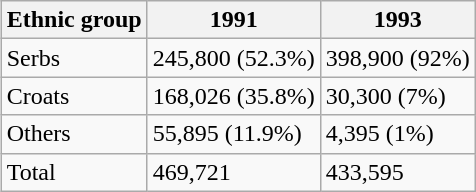<table class="wikitable"  style="float:right;">
<tr>
<th>Ethnic group</th>
<th>1991</th>
<th>1993</th>
</tr>
<tr>
<td>Serbs</td>
<td>245,800 (52.3%)</td>
<td>398,900 (92%)</td>
</tr>
<tr>
<td>Croats</td>
<td>168,026 (35.8%)</td>
<td>30,300 (7%)</td>
</tr>
<tr>
<td>Others</td>
<td>55,895 (11.9%)</td>
<td>4,395 (1%)</td>
</tr>
<tr>
<td>Total</td>
<td>469,721</td>
<td>433,595</td>
</tr>
</table>
